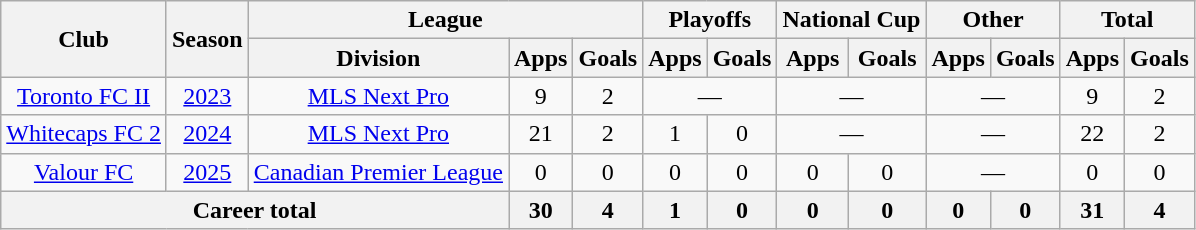<table class="wikitable" style="text-align: center">
<tr>
<th rowspan="2">Club</th>
<th rowspan="2">Season</th>
<th colspan="3">League</th>
<th colspan="2">Playoffs</th>
<th colspan="2">National Cup</th>
<th colspan="2">Other</th>
<th colspan="2">Total</th>
</tr>
<tr>
<th>Division</th>
<th>Apps</th>
<th>Goals</th>
<th>Apps</th>
<th>Goals</th>
<th>Apps</th>
<th>Goals</th>
<th>Apps</th>
<th>Goals</th>
<th>Apps</th>
<th>Goals</th>
</tr>
<tr>
<td><a href='#'>Toronto FC II</a></td>
<td><a href='#'>2023</a></td>
<td><a href='#'>MLS Next Pro</a></td>
<td>9</td>
<td>2</td>
<td colspan="2">—</td>
<td colspan="2">—</td>
<td colspan="2">—</td>
<td>9</td>
<td>2</td>
</tr>
<tr>
<td><a href='#'>Whitecaps FC 2</a></td>
<td><a href='#'>2024</a></td>
<td><a href='#'>MLS Next Pro</a></td>
<td>21</td>
<td>2</td>
<td>1</td>
<td>0</td>
<td colspan="2">—</td>
<td colspan="2">—</td>
<td>22</td>
<td>2</td>
</tr>
<tr>
<td><a href='#'>Valour FC</a></td>
<td><a href='#'>2025</a></td>
<td><a href='#'>Canadian Premier League</a></td>
<td>0</td>
<td>0</td>
<td>0</td>
<td>0</td>
<td>0</td>
<td>0</td>
<td colspan="2">—</td>
<td>0</td>
<td>0</td>
</tr>
<tr>
<th colspan="3">Career total</th>
<th>30</th>
<th>4</th>
<th>1</th>
<th>0</th>
<th>0</th>
<th>0</th>
<th>0</th>
<th>0</th>
<th>31</th>
<th>4</th>
</tr>
</table>
